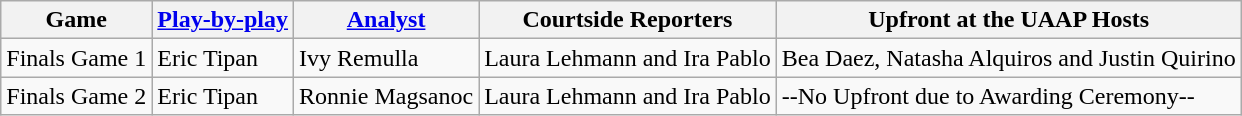<table class=wikitable>
<tr>
<th>Game</th>
<th><a href='#'>Play-by-play</a></th>
<th><a href='#'>Analyst</a></th>
<th>Courtside Reporters</th>
<th>Upfront at the UAAP Hosts</th>
</tr>
<tr>
<td>Finals Game 1</td>
<td>Eric Tipan</td>
<td>Ivy Remulla</td>
<td>Laura Lehmann and Ira Pablo</td>
<td>Bea Daez, Natasha Alquiros and Justin Quirino</td>
</tr>
<tr>
<td>Finals Game 2</td>
<td>Eric Tipan</td>
<td>Ronnie Magsanoc</td>
<td>Laura Lehmann and Ira Pablo</td>
<td>--No Upfront due to Awarding Ceremony--</td>
</tr>
</table>
